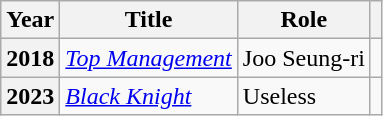<table class="wikitable sortable plainrowheaders">
<tr>
<th scope="col">Year</th>
<th scope="col">Title</th>
<th scope="col">Role</th>
<th scope="col" class="unsortable"></th>
</tr>
<tr>
<th scope="row">2018</th>
<td><em><a href='#'>Top Management</a></em></td>
<td>Joo Seung-ri</td>
<td></td>
</tr>
<tr>
<th scope="row">2023</th>
<td><em><a href='#'>Black Knight</a></em></td>
<td>Useless</td>
<td></td>
</tr>
</table>
